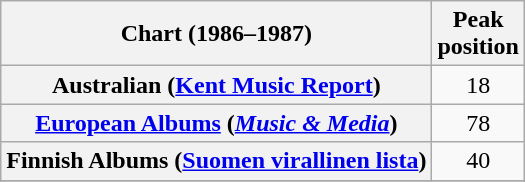<table class="wikitable sortable plainrowheaders" style="text-align:center">
<tr>
<th scope="col">Chart (1986–1987)</th>
<th scope="col">Peak<br>position</th>
</tr>
<tr>
<th scope="row">Australian (<a href='#'>Kent Music Report</a>)</th>
<td>18</td>
</tr>
<tr>
<th scope="row"><a href='#'>European Albums</a> (<em><a href='#'>Music & Media</a></em>)</th>
<td>78</td>
</tr>
<tr>
<th scope="row">Finnish Albums (<a href='#'>Suomen virallinen lista</a>)</th>
<td>40</td>
</tr>
<tr>
</tr>
<tr>
</tr>
<tr>
</tr>
<tr>
</tr>
</table>
